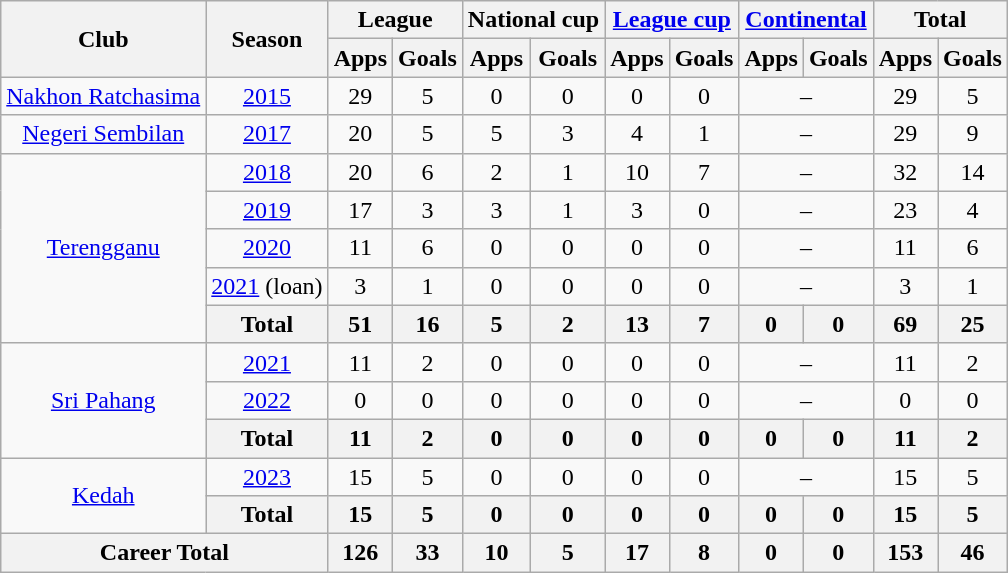<table class="wikitable" style="text-align:center">
<tr>
<th rowspan="2">Club</th>
<th rowspan="2">Season</th>
<th colspan="2">League</th>
<th colspan="2">National cup</th>
<th colspan="2"><a href='#'>League cup</a></th>
<th colspan="2"><a href='#'>Continental</a></th>
<th colspan="2">Total</th>
</tr>
<tr>
<th>Apps</th>
<th>Goals</th>
<th>Apps</th>
<th>Goals</th>
<th>Apps</th>
<th>Goals</th>
<th>Apps</th>
<th>Goals</th>
<th>Apps</th>
<th>Goals</th>
</tr>
<tr>
<td><a href='#'>Nakhon Ratchasima</a></td>
<td><a href='#'>2015</a></td>
<td>29</td>
<td>5</td>
<td>0</td>
<td>0</td>
<td>0</td>
<td>0</td>
<td colspan="2">–</td>
<td>29</td>
<td>5</td>
</tr>
<tr>
<td><a href='#'>Negeri Sembilan</a></td>
<td><a href='#'>2017</a></td>
<td>20</td>
<td>5</td>
<td>5</td>
<td>3</td>
<td>4</td>
<td>1</td>
<td colspan="2">–</td>
<td>29</td>
<td>9</td>
</tr>
<tr>
<td rowspan="5"><a href='#'>Terengganu</a></td>
<td><a href='#'>2018</a></td>
<td>20</td>
<td>6</td>
<td>2</td>
<td>1</td>
<td>10</td>
<td>7</td>
<td colspan="2">–</td>
<td>32</td>
<td>14</td>
</tr>
<tr>
<td><a href='#'>2019</a></td>
<td>17</td>
<td>3</td>
<td>3</td>
<td>1</td>
<td>3</td>
<td>0</td>
<td colspan="2">–</td>
<td>23</td>
<td>4</td>
</tr>
<tr>
<td><a href='#'>2020</a></td>
<td>11</td>
<td>6</td>
<td>0</td>
<td>0</td>
<td>0</td>
<td>0</td>
<td colspan="2">–</td>
<td>11</td>
<td>6</td>
</tr>
<tr>
<td><a href='#'>2021</a> (loan)</td>
<td>3</td>
<td>1</td>
<td>0</td>
<td>0</td>
<td>0</td>
<td>0</td>
<td colspan="2">–</td>
<td>3</td>
<td>1</td>
</tr>
<tr>
<th>Total</th>
<th>51</th>
<th>16</th>
<th>5</th>
<th>2</th>
<th>13</th>
<th>7</th>
<th>0</th>
<th>0</th>
<th>69</th>
<th>25</th>
</tr>
<tr>
<td rowspan="3"><a href='#'>Sri Pahang</a></td>
<td><a href='#'>2021</a></td>
<td>11</td>
<td>2</td>
<td>0</td>
<td>0</td>
<td>0</td>
<td>0</td>
<td colspan="2">–</td>
<td>11</td>
<td>2</td>
</tr>
<tr>
<td><a href='#'>2022</a></td>
<td>0</td>
<td>0</td>
<td>0</td>
<td>0</td>
<td>0</td>
<td>0</td>
<td colspan="2">–</td>
<td>0</td>
<td>0</td>
</tr>
<tr>
<th>Total</th>
<th>11</th>
<th>2</th>
<th>0</th>
<th>0</th>
<th>0</th>
<th>0</th>
<th>0</th>
<th>0</th>
<th>11</th>
<th>2</th>
</tr>
<tr>
<td rowspan="2"><a href='#'>Kedah</a></td>
<td><a href='#'>2023</a></td>
<td>15</td>
<td>5</td>
<td>0</td>
<td>0</td>
<td>0</td>
<td>0</td>
<td colspan="2">–</td>
<td>15</td>
<td>5</td>
</tr>
<tr>
<th colspan="1">Total</th>
<th>15</th>
<th>5</th>
<th>0</th>
<th>0</th>
<th>0</th>
<th>0</th>
<th>0</th>
<th>0</th>
<th>15</th>
<th>5</th>
</tr>
<tr>
<th colspan="2">Career Total</th>
<th>126</th>
<th>33</th>
<th>10</th>
<th>5</th>
<th>17</th>
<th>8</th>
<th>0</th>
<th>0</th>
<th>153</th>
<th>46</th>
</tr>
</table>
